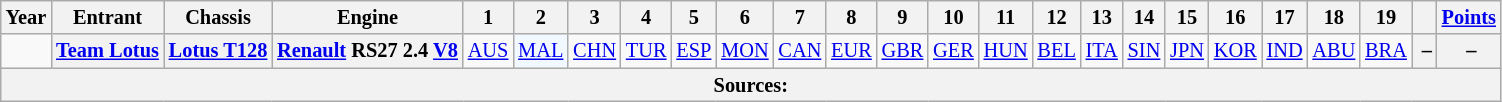<table class="wikitable" style="text-align:center; font-size:85%">
<tr>
<th>Year</th>
<th>Entrant</th>
<th>Chassis</th>
<th>Engine</th>
<th>1</th>
<th>2</th>
<th>3</th>
<th>4</th>
<th>5</th>
<th>6</th>
<th>7</th>
<th>8</th>
<th>9</th>
<th>10</th>
<th>11</th>
<th>12</th>
<th>13</th>
<th>14</th>
<th>15</th>
<th>16</th>
<th>17</th>
<th>18</th>
<th>19</th>
<th></th>
<th><a href='#'>Points</a></th>
</tr>
<tr>
<td></td>
<th nowrap><a href='#'>Team Lotus</a></th>
<th nowrap><a href='#'>Lotus T128</a></th>
<th nowrap><a href='#'>Renault</a> RS27 2.4 <a href='#'>V8</a></th>
<td><a href='#'>AUS</a></td>
<td style="background:#F1F8FF;"><a href='#'>MAL</a><br></td>
<td><a href='#'>CHN</a></td>
<td><a href='#'>TUR</a></td>
<td><a href='#'>ESP</a></td>
<td><a href='#'>MON</a></td>
<td><a href='#'>CAN</a></td>
<td><a href='#'>EUR</a></td>
<td><a href='#'>GBR</a></td>
<td><a href='#'>GER</a></td>
<td><a href='#'>HUN</a></td>
<td><a href='#'>BEL</a></td>
<td><a href='#'>ITA</a></td>
<td><a href='#'>SIN</a></td>
<td><a href='#'>JPN</a></td>
<td><a href='#'>KOR</a></td>
<td><a href='#'>IND</a></td>
<td><a href='#'>ABU</a></td>
<td><a href='#'>BRA</a></td>
<th> –</th>
<th> –</th>
</tr>
<tr>
<th colspan="25">Sources:</th>
</tr>
</table>
